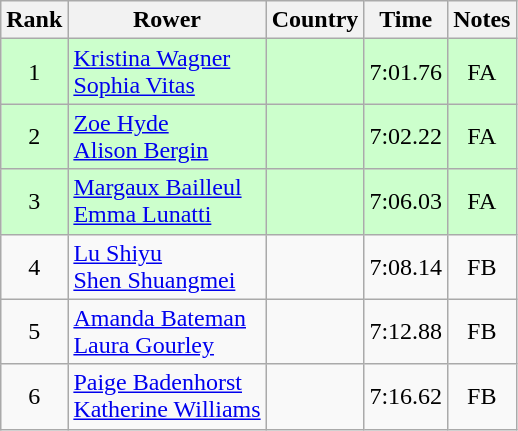<table class="wikitable" style="text-align:center">
<tr>
<th>Rank</th>
<th>Rower</th>
<th>Country</th>
<th>Time</th>
<th>Notes</th>
</tr>
<tr bgcolor=ccffcc>
<td>1</td>
<td align="left"><a href='#'>Kristina Wagner</a><br><a href='#'>Sophia Vitas</a></td>
<td align="left"></td>
<td>7:01.76</td>
<td>FA</td>
</tr>
<tr bgcolor=ccffcc>
<td>2</td>
<td align="left"><a href='#'>Zoe Hyde</a><br><a href='#'>Alison Bergin</a></td>
<td align="left"></td>
<td>7:02.22</td>
<td>FA</td>
</tr>
<tr bgcolor=ccffcc>
<td>3</td>
<td align="left"><a href='#'>Margaux Bailleul</a><br><a href='#'>Emma Lunatti</a></td>
<td align="left"></td>
<td>7:06.03</td>
<td>FA</td>
</tr>
<tr>
<td>4</td>
<td align="left"><a href='#'>Lu Shiyu</a><br><a href='#'>Shen Shuangmei</a></td>
<td align="left"></td>
<td>7:08.14</td>
<td>FB</td>
</tr>
<tr>
<td>5</td>
<td align="left"><a href='#'>Amanda Bateman</a><br><a href='#'>Laura Gourley</a></td>
<td align="left"></td>
<td>7:12.88</td>
<td>FB</td>
</tr>
<tr>
<td>6</td>
<td align="left"><a href='#'>Paige Badenhorst</a><br><a href='#'>Katherine Williams</a></td>
<td align="left"></td>
<td>7:16.62</td>
<td>FB</td>
</tr>
</table>
